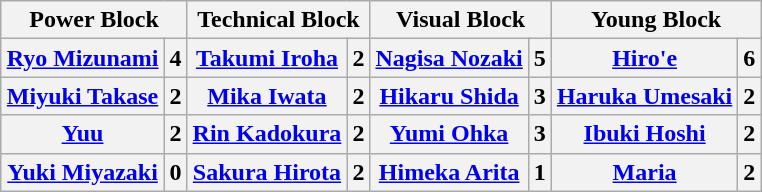<table class="wikitable" style="margin: 1em auto 1em auto">
<tr>
<th colspan="2">Power Block</th>
<th colspan="2">Technical Block</th>
<th colspan="2">Visual Block</th>
<th colspan="2">Young Block</th>
</tr>
<tr>
<th><a href='#'>Ryo Mizunami</a></th>
<th>4</th>
<th><a href='#'>Takumi Iroha</a></th>
<th>2</th>
<th><a href='#'>Nagisa Nozaki</a></th>
<th>5</th>
<th><a href='#'>Hiro'e</a></th>
<th>6</th>
</tr>
<tr>
<th><a href='#'>Miyuki Takase</a></th>
<th>2</th>
<th><a href='#'>Mika Iwata</a></th>
<th>2</th>
<th><a href='#'>Hikaru Shida</a></th>
<th>3</th>
<th><a href='#'>Haruka Umesaki</a></th>
<th>2</th>
</tr>
<tr>
<th><a href='#'>Yuu</a></th>
<th>2</th>
<th><a href='#'>Rin Kadokura</a></th>
<th>2</th>
<th><a href='#'>Yumi Ohka</a></th>
<th>3</th>
<th><a href='#'>Ibuki Hoshi</a></th>
<th>2</th>
</tr>
<tr>
<th><a href='#'>Yuki Miyazaki</a></th>
<th>0</th>
<th><a href='#'>Sakura Hirota</a></th>
<th>2</th>
<th><a href='#'>Himeka Arita</a></th>
<th>1</th>
<th><a href='#'>Maria</a></th>
<th>2</th>
</tr>
</table>
